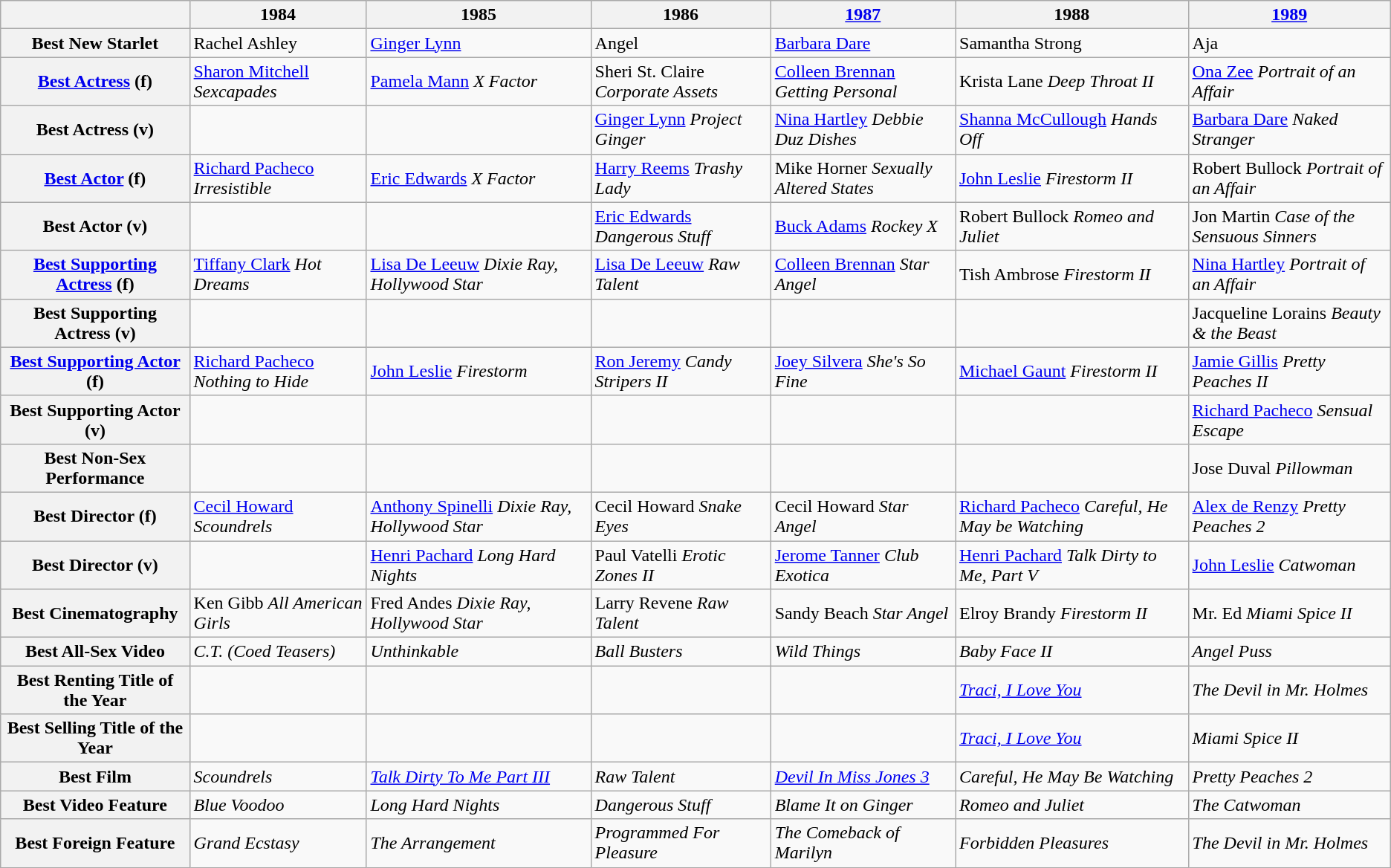<table class="wikitable">
<tr>
<th></th>
<th><span></span>1984</th>
<th><span></span>1985</th>
<th><span></span>1986</th>
<th><a href='#'>1987</a></th>
<th><span></span>1988</th>
<th><a href='#'>1989</a></th>
</tr>
<tr>
<th>Best New Starlet</th>
<td>Rachel Ashley</td>
<td><a href='#'>Ginger Lynn</a></td>
<td>Angel</td>
<td><a href='#'>Barbara Dare</a></td>
<td>Samantha Strong</td>
<td>Aja</td>
</tr>
<tr>
<th><a href='#'>Best Actress</a> (f)</th>
<td><a href='#'>Sharon Mitchell</a> <em>Sexcapades</em></td>
<td><a href='#'>Pamela Mann</a> <em>X Factor</em></td>
<td>Sheri St. Claire <em>Corporate Assets</em></td>
<td><a href='#'>Colleen Brennan</a> <em>Getting Personal</em></td>
<td>Krista Lane <em>Deep Throat II</em></td>
<td><a href='#'>Ona Zee</a> <em>Portrait of an Affair</em></td>
</tr>
<tr>
<th>Best Actress (v)</th>
<td></td>
<td></td>
<td><a href='#'>Ginger Lynn</a> <em>Project Ginger</em></td>
<td><a href='#'>Nina Hartley</a> <em>Debbie Duz Dishes</em></td>
<td><a href='#'>Shanna McCullough</a> <em>Hands Off</em></td>
<td><a href='#'>Barbara Dare</a> <em>Naked Stranger</em></td>
</tr>
<tr>
<th><a href='#'>Best Actor</a> (f)</th>
<td><a href='#'>Richard Pacheco</a> <em>Irresistible</em></td>
<td><a href='#'>Eric Edwards</a> <em>X Factor</em></td>
<td><a href='#'>Harry Reems</a> <em>Trashy Lady</em></td>
<td>Mike Horner <em>Sexually Altered States</em></td>
<td><a href='#'>John Leslie</a> <em>Firestorm II</em></td>
<td>Robert Bullock <em>Portrait of an Affair</em></td>
</tr>
<tr>
<th>Best Actor (v)</th>
<td></td>
<td></td>
<td><a href='#'>Eric Edwards</a> <em>Dangerous Stuff</em></td>
<td><a href='#'>Buck Adams</a> <em>Rockey X</em></td>
<td>Robert Bullock <em>Romeo and Juliet</em></td>
<td>Jon Martin <em>Case of the Sensuous Sinners</em></td>
</tr>
<tr>
<th><a href='#'>Best Supporting Actress</a> (f)</th>
<td><a href='#'>Tiffany Clark</a> <em>Hot Dreams</em></td>
<td><a href='#'>Lisa De Leeuw</a> <em>Dixie Ray, Hollywood Star</em></td>
<td><a href='#'>Lisa De Leeuw</a> <em>Raw Talent</em></td>
<td><a href='#'>Colleen Brennan</a> <em>Star Angel</em></td>
<td>Tish Ambrose <em>Firestorm II</em></td>
<td><a href='#'>Nina Hartley</a> <em>Portrait of an Affair</em></td>
</tr>
<tr>
<th>Best Supporting Actress (v)</th>
<td></td>
<td></td>
<td></td>
<td></td>
<td></td>
<td>Jacqueline Lorains <em>Beauty & the Beast</em></td>
</tr>
<tr>
<th><a href='#'>Best Supporting Actor</a> (f)</th>
<td><a href='#'>Richard Pacheco</a> <em>Nothing to Hide</em></td>
<td><a href='#'>John Leslie</a> <em>Firestorm</em></td>
<td><a href='#'>Ron Jeremy</a> <em>Candy Stripers II</em></td>
<td><a href='#'>Joey Silvera</a> <em>She's So Fine</em></td>
<td><a href='#'>Michael Gaunt</a> <em>Firestorm II</em></td>
<td><a href='#'>Jamie Gillis</a> <em>Pretty Peaches II</em></td>
</tr>
<tr>
<th>Best Supporting Actor (v)</th>
<td></td>
<td></td>
<td></td>
<td></td>
<td></td>
<td><a href='#'>Richard Pacheco</a> <em>Sensual Escape</em></td>
</tr>
<tr>
<th>Best Non-Sex Performance</th>
<td></td>
<td></td>
<td></td>
<td></td>
<td></td>
<td>Jose Duval <em>Pillowman</em></td>
</tr>
<tr>
<th>Best Director (f)</th>
<td><a href='#'>Cecil Howard</a> <em>Scoundrels</em></td>
<td><a href='#'>Anthony Spinelli</a> <em>Dixie Ray, Hollywood Star</em></td>
<td>Cecil Howard <em>Snake Eyes</em></td>
<td>Cecil Howard <em>Star Angel</em></td>
<td><a href='#'>Richard Pacheco</a> <em>Careful, He May be Watching</em></td>
<td><a href='#'>Alex de Renzy</a> <em>Pretty Peaches 2</em></td>
</tr>
<tr>
<th>Best Director (v)</th>
<td></td>
<td><a href='#'>Henri Pachard</a> <em>Long Hard Nights</em></td>
<td>Paul Vatelli <em>Erotic Zones II</em></td>
<td><a href='#'>Jerome Tanner</a> <em>Club Exotica</em></td>
<td><a href='#'>Henri Pachard</a> <em>Talk Dirty to Me, Part V</em></td>
<td><a href='#'>John Leslie</a> <em>Catwoman</em></td>
</tr>
<tr>
<th>Best Cinematography</th>
<td>Ken Gibb <em>All American Girls</em></td>
<td>Fred Andes <em>Dixie Ray, Hollywood Star</em></td>
<td>Larry Revene <em>Raw Talent</em></td>
<td>Sandy Beach <em>Star Angel</em></td>
<td>Elroy Brandy <em>Firestorm II</em></td>
<td>Mr. Ed <em>Miami Spice II</em></td>
</tr>
<tr>
<th>Best All-Sex Video</th>
<td><em>C.T. (Coed Teasers)</em></td>
<td><em>Unthinkable</em></td>
<td><em>Ball Busters</em></td>
<td><em>Wild Things</em></td>
<td><em>Baby Face II</em></td>
<td><em>Angel Puss</em></td>
</tr>
<tr>
<th>Best Renting Title of the Year</th>
<td></td>
<td></td>
<td></td>
<td></td>
<td><em><a href='#'>Traci, I Love You</a></em></td>
<td><em>The Devil in Mr. Holmes</em></td>
</tr>
<tr>
<th>Best Selling Title of the Year</th>
<td></td>
<td></td>
<td></td>
<td></td>
<td><em><a href='#'>Traci, I Love You</a></em></td>
<td><em>Miami Spice II</em></td>
</tr>
<tr>
<th>Best Film</th>
<td><em>Scoundrels</em></td>
<td><em><a href='#'>Talk Dirty To Me Part III</a></em></td>
<td><em>Raw Talent</em></td>
<td><em><a href='#'>Devil In Miss Jones 3</a></em></td>
<td><em>Careful, He May Be Watching</em></td>
<td><em>Pretty Peaches 2</em></td>
</tr>
<tr>
<th>Best Video Feature</th>
<td><em>Blue Voodoo</em></td>
<td><em>Long Hard Nights</em></td>
<td><em>Dangerous Stuff</em></td>
<td><em>Blame It on Ginger</em></td>
<td><em>Romeo and Juliet</em></td>
<td><em>The Catwoman</em></td>
</tr>
<tr>
<th>Best Foreign Feature</th>
<td><em>Grand Ecstasy</em></td>
<td><em>The Arrangement</em></td>
<td><em>Programmed For Pleasure</em></td>
<td><em>The Comeback of Marilyn</em></td>
<td><em>Forbidden Pleasures</em></td>
<td><em>The Devil in Mr. Holmes</em></td>
</tr>
</table>
